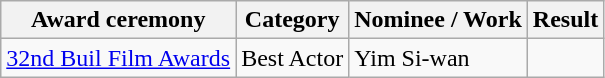<table class="wikitable plainrowheaders sortable">
<tr>
<th scope="col">Award ceremony</th>
<th scope="col">Category</th>
<th scope="col">Nominee / Work</th>
<th scope="col">Result</th>
</tr>
<tr>
<td rowspan=1><a href='#'>32nd Buil Film Awards</a></td>
<td>Best Actor</td>
<td>Yim Si-wan</td>
<td></td>
</tr>
</table>
